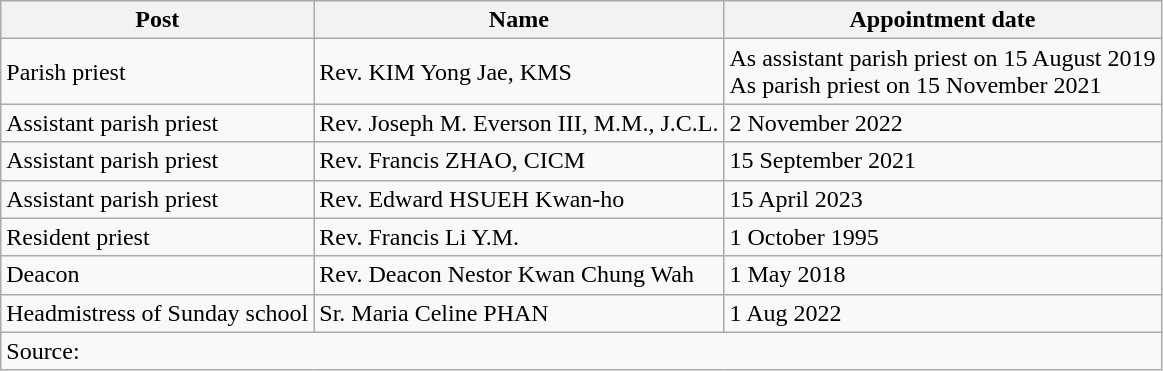<table class="wikitable">
<tr>
<th>Post</th>
<th>Name</th>
<th>Appointment date</th>
</tr>
<tr>
<td>Parish priest</td>
<td>Rev. KIM Yong Jae, KMS</td>
<td>As assistant parish priest on 15 August 2019<br>As parish priest on 15 November 2021</td>
</tr>
<tr>
<td>Assistant parish priest</td>
<td>Rev. Joseph M. Everson III, M.M., J.C.L.</td>
<td>2 November 2022</td>
</tr>
<tr>
<td>Assistant parish priest</td>
<td>Rev. Francis ZHAO, CICM</td>
<td>15 September 2021</td>
</tr>
<tr>
<td>Assistant parish priest</td>
<td>Rev. Edward HSUEH Kwan-ho</td>
<td>15 April 2023</td>
</tr>
<tr>
<td>Resident priest</td>
<td>Rev. Francis Li Y.M.</td>
<td>1 October 1995</td>
</tr>
<tr>
<td>Deacon</td>
<td>Rev. Deacon Nestor Kwan Chung Wah</td>
<td>1 May 2018</td>
</tr>
<tr>
<td>Headmistress of Sunday school</td>
<td>Sr. Maria Celine PHAN</td>
<td>1 Aug 2022</td>
</tr>
<tr>
<td colspan="3">Source:</td>
</tr>
</table>
